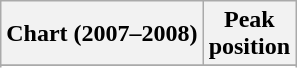<table class="wikitable sortable">
<tr>
<th>Chart (2007–2008)</th>
<th>Peak<br>position</th>
</tr>
<tr>
</tr>
<tr>
</tr>
</table>
